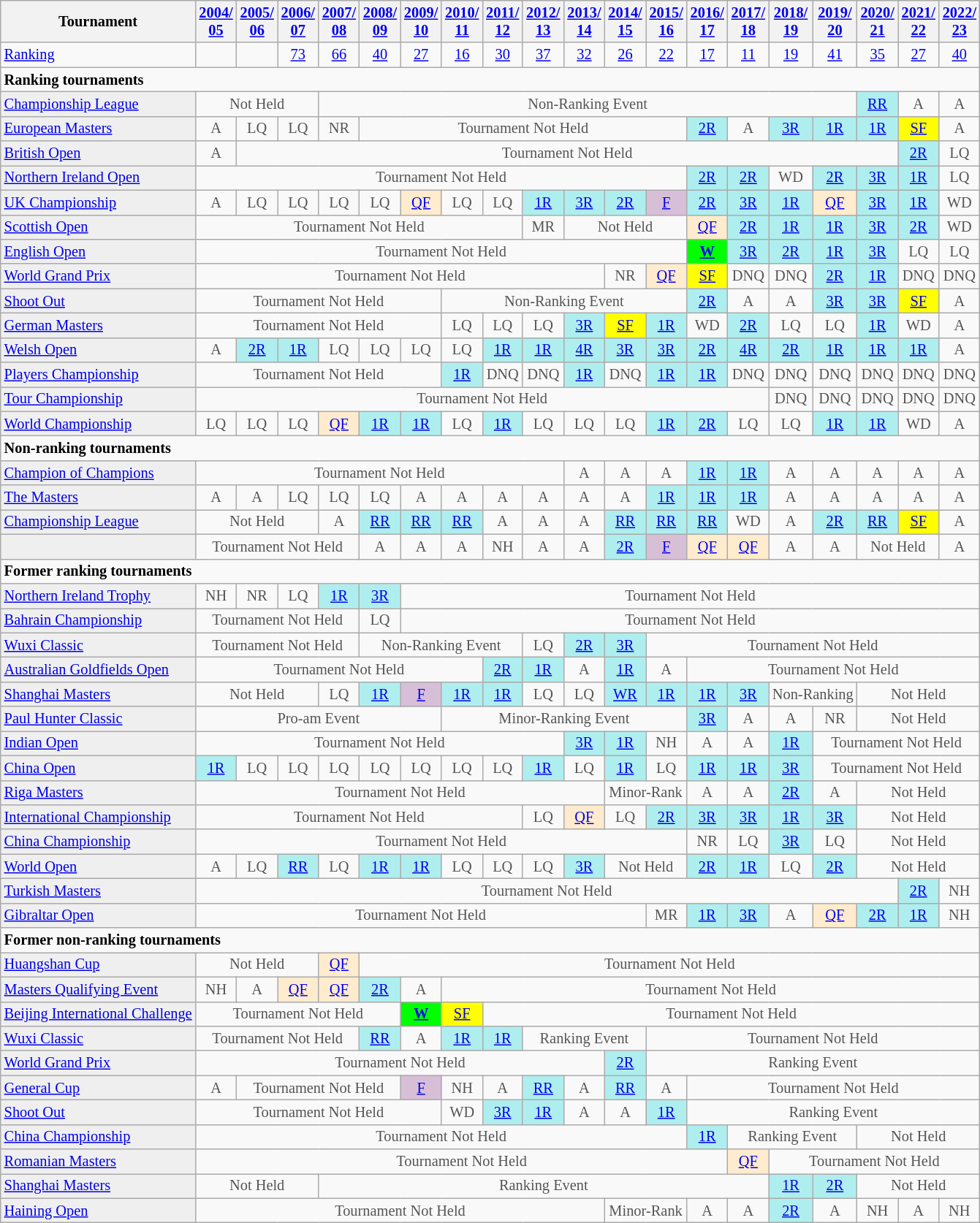<table class="wikitable" style="font-size:85%;">
<tr>
<th>Tournament</th>
<th><a href='#'>2004/<br>05</a></th>
<th><a href='#'>2005/<br>06</a></th>
<th><a href='#'>2006/<br>07</a></th>
<th><a href='#'>2007/<br>08</a></th>
<th><a href='#'>2008/<br>09</a></th>
<th><a href='#'>2009/<br>10</a></th>
<th><a href='#'>2010/<br>11</a></th>
<th><a href='#'>2011/<br>12</a></th>
<th><a href='#'>2012/<br>13</a></th>
<th><a href='#'>2013/<br>14</a></th>
<th><a href='#'>2014/<br>15</a></th>
<th><a href='#'>2015/<br>16</a></th>
<th><a href='#'>2016/<br>17</a></th>
<th><a href='#'>2017/<br>18</a></th>
<th><a href='#'>2018/<br>19</a></th>
<th><a href='#'>2019/<br>20</a></th>
<th><a href='#'>2020/<br>21</a></th>
<th><a href='#'>2021/<br>22</a></th>
<th><a href='#'>2022/<br>23</a></th>
</tr>
<tr>
<td><a href='#'>Ranking</a></td>
<td align="center"></td>
<td align="center"></td>
<td align="center"><a href='#'>73</a></td>
<td align="center"><a href='#'>66</a></td>
<td align="center"><a href='#'>40</a></td>
<td align="center"><a href='#'>27</a></td>
<td align="center"><a href='#'>16</a></td>
<td align="center"><a href='#'>30</a></td>
<td align="center"><a href='#'>37</a></td>
<td align="center"><a href='#'>32</a></td>
<td align="center"><a href='#'>26</a></td>
<td align="center"><a href='#'>22</a></td>
<td align="center"><a href='#'>17</a></td>
<td align="center"><a href='#'>11</a></td>
<td align="center"><a href='#'>19</a></td>
<td align="center"><a href='#'>41</a></td>
<td align="center"><a href='#'>35</a></td>
<td align="center"><a href='#'>27</a></td>
<td align="center"><a href='#'>40</a></td>
</tr>
<tr>
<td colspan="20"><strong>Ranking tournaments</strong></td>
</tr>
<tr>
<td style="background:#EFEFEF;"><a href='#'>Championship League</a></td>
<td align="center" colspan="3" style="color:#555555;">Not Held</td>
<td align="center" colspan="13" style="color:#555555;">Non-Ranking Event</td>
<td align="center" style="background:#afeeee;"><a href='#'>RR</a></td>
<td align="center" style="color:#555555;">A</td>
<td align="center" style="color:#555555;">A</td>
</tr>
<tr>
<td style="background:#EFEFEF;"><a href='#'>European Masters</a></td>
<td align="center" style="color:#555555;">A</td>
<td align="center" style="color:#555555;">LQ</td>
<td align="center" style="color:#555555;">LQ</td>
<td align="center" style="color:#555555;">NR</td>
<td align="center" colspan="8" style="color:#555555;">Tournament Not Held</td>
<td align="center" style="background:#afeeee;"><a href='#'>2R</a></td>
<td align="center" style="color:#555555;">A</td>
<td align="center" style="background:#afeeee;"><a href='#'>3R</a></td>
<td align="center" style="background:#afeeee;"><a href='#'>1R</a></td>
<td align="center" style="background:#afeeee;"><a href='#'>1R</a></td>
<td align="center" style="background:yellow;"><a href='#'>SF</a></td>
<td align="center" style="color:#555555;">A</td>
</tr>
<tr>
<td style="background:#EFEFEF;"><a href='#'>British Open</a></td>
<td align="center" style="color:#555555;">A</td>
<td align="center" colspan="16" style="color:#555555;">Tournament Not Held</td>
<td align="center" style="background:#afeeee;"><a href='#'>2R</a></td>
<td align="center" style="color:#555555;">LQ</td>
</tr>
<tr>
<td style="background:#EFEFEF;"><a href='#'>Northern Ireland Open</a></td>
<td align="center" colspan="12" style="color:#555555;">Tournament Not Held</td>
<td align="center" style="background:#afeeee;"><a href='#'>2R</a></td>
<td align="center" style="background:#afeeee;"><a href='#'>2R</a></td>
<td align="center" style="color:#555555;">WD</td>
<td align="center" style="background:#afeeee;"><a href='#'>2R</a></td>
<td align="center" style="background:#afeeee;"><a href='#'>3R</a></td>
<td align="center" style="background:#afeeee;"><a href='#'>1R</a></td>
<td align="center" style="color:#555555;">LQ</td>
</tr>
<tr>
<td style="background:#EFEFEF;"><a href='#'>UK Championship</a></td>
<td align="center" style="color:#555555;">A</td>
<td align="center" style="color:#555555;">LQ</td>
<td align="center" style="color:#555555;">LQ</td>
<td align="center" style="color:#555555;">LQ</td>
<td align="center" style="color:#555555;">LQ</td>
<td align="center" style="background:#ffebcd;"><a href='#'>QF</a></td>
<td align="center" style="color:#555555;">LQ</td>
<td align="center" style="color:#555555;">LQ</td>
<td align="center" style="background:#afeeee;"><a href='#'>1R</a></td>
<td align="center" style="background:#afeeee;"><a href='#'>3R</a></td>
<td align="center" style="background:#afeeee;"><a href='#'>2R</a></td>
<td align="center" style="background:#d8bfd8;"><a href='#'>F</a></td>
<td align="center" style="background:#afeeee;"><a href='#'>2R</a></td>
<td align="center" style="background:#afeeee;"><a href='#'>3R</a></td>
<td align="center" style="background:#afeeee;"><a href='#'>1R</a></td>
<td align="center" style="background:#ffebcd;"><a href='#'>QF</a></td>
<td align="center" style="background:#afeeee;"><a href='#'>3R</a></td>
<td align="center" style="background:#afeeee;"><a href='#'>1R</a></td>
<td align="center" style="color:#555555;">WD</td>
</tr>
<tr>
<td style="background:#EFEFEF;"><a href='#'>Scottish Open</a></td>
<td align="center" colspan="8" style="color:#555555;">Tournament Not Held</td>
<td align="center" style="color:#555555;">MR</td>
<td align="center" colspan="3" style="color:#555555;">Not Held</td>
<td align="center" style="background:#ffebcd;"><a href='#'>QF</a></td>
<td align="center" style="background:#afeeee;"><a href='#'>2R</a></td>
<td align="center" style="background:#afeeee;"><a href='#'>1R</a></td>
<td align="center" style="background:#afeeee;"><a href='#'>1R</a></td>
<td align="center" style="background:#afeeee;"><a href='#'>3R</a></td>
<td align="center" style="background:#afeeee;"><a href='#'>2R</a></td>
<td align="center" style="color:#555555;">WD</td>
</tr>
<tr>
<td style="background:#EFEFEF;"><a href='#'>English Open</a></td>
<td align="center" colspan="12" style="color:#555555;">Tournament Not Held</td>
<td align="center" style="background:#00ff00;"><a href='#'><strong>W</strong></a></td>
<td align="center" style="background:#afeeee;"><a href='#'>3R</a></td>
<td align="center" style="background:#afeeee;"><a href='#'>2R</a></td>
<td align="center" style="background:#afeeee;"><a href='#'>1R</a></td>
<td align="center" style="background:#afeeee;"><a href='#'>3R</a></td>
<td align="center" style="color:#555555;">LQ</td>
<td align="center" style="color:#555555;">LQ</td>
</tr>
<tr>
<td style="background:#EFEFEF;"><a href='#'>World Grand Prix</a></td>
<td align="center" colspan="10" style="color:#555555;">Tournament Not Held</td>
<td align="center" style="color:#555555;">NR</td>
<td align="center" style="background:#ffebcd;"><a href='#'>QF</a></td>
<td align="center" style="background:yellow;"><a href='#'>SF</a></td>
<td align="center" style="color:#555555;">DNQ</td>
<td align="center" style="color:#555555;">DNQ</td>
<td align="center" style="background:#afeeee;"><a href='#'>2R</a></td>
<td align="center" style="background:#afeeee;"><a href='#'>1R</a></td>
<td align="center" style="color:#555555;">DNQ</td>
<td align="center" style="color:#555555;">DNQ</td>
</tr>
<tr>
<td style="background:#EFEFEF;"><a href='#'>Shoot Out</a></td>
<td align="center" colspan="6" style="color:#555555;">Tournament Not Held</td>
<td align="center" colspan="6" style="color:#555555;">Non-Ranking Event</td>
<td align="center" style="background:#afeeee;"><a href='#'>2R</a></td>
<td align="center" style="color:#555555;">A</td>
<td align="center" style="color:#555555;">A</td>
<td align="center" style="background:#afeeee;"><a href='#'>3R</a></td>
<td align="center" style="background:#afeeee;"><a href='#'>3R</a></td>
<td align="center" style="background:yellow;"><a href='#'>SF</a></td>
<td align="center" style="color:#555555;">A</td>
</tr>
<tr>
<td style="background:#EFEFEF;"><a href='#'>German Masters</a></td>
<td align="center" colspan="6" style="color:#555555;">Tournament Not Held</td>
<td align="center" style="color:#555555;">LQ</td>
<td align="center" style="color:#555555;">LQ</td>
<td align="center" style="color:#555555;">LQ</td>
<td align="center" style="background:#afeeee;"><a href='#'>3R</a></td>
<td align="center" style="background:yellow;"><a href='#'>SF</a></td>
<td align="center" style="background:#afeeee;"><a href='#'>1R</a></td>
<td align="center" style="color:#555555;">WD</td>
<td align="center" style="background:#afeeee;"><a href='#'>2R</a></td>
<td align="center" style="color:#555555;">LQ</td>
<td align="center" style="color:#555555;">LQ</td>
<td align="center" style="background:#afeeee;"><a href='#'>1R</a></td>
<td align="center" style="color:#555555;">WD</td>
<td align="center" style="color:#555555;">A</td>
</tr>
<tr>
<td style="background:#EFEFEF;"><a href='#'>Welsh Open</a></td>
<td align="center" style="color:#555555;">A</td>
<td align="center" style="background:#afeeee;"><a href='#'>2R</a></td>
<td align="center" style="background:#afeeee;"><a href='#'>1R</a></td>
<td align="center" style="color:#555555;">LQ</td>
<td align="center" style="color:#555555;">LQ</td>
<td align="center" style="color:#555555;">LQ</td>
<td align="center" style="color:#555555;">LQ</td>
<td align="center" style="background:#afeeee;"><a href='#'>1R</a></td>
<td align="center" style="background:#afeeee;"><a href='#'>1R</a></td>
<td align="center" style="background:#afeeee;"><a href='#'>4R</a></td>
<td align="center" style="background:#afeeee;"><a href='#'>3R</a></td>
<td align="center" style="background:#afeeee;"><a href='#'>3R</a></td>
<td align="center" style="background:#afeeee;"><a href='#'>2R</a></td>
<td align="center" style="background:#afeeee;"><a href='#'>4R</a></td>
<td align="center" style="background:#afeeee;"><a href='#'>2R</a></td>
<td align="center" style="background:#afeeee;"><a href='#'>1R</a></td>
<td align="center" style="background:#afeeee;"><a href='#'>1R</a></td>
<td align="center" style="background:#afeeee;"><a href='#'>1R</a></td>
<td align="center" style="color:#555555;">A</td>
</tr>
<tr>
<td style="background:#EFEFEF;"><a href='#'>Players Championship</a></td>
<td align="center" colspan="6" style="color:#555555;">Tournament Not Held</td>
<td align="center" style="background:#afeeee;"><a href='#'>1R</a></td>
<td align="center" style="color:#555555;">DNQ</td>
<td align="center" style="color:#555555;">DNQ</td>
<td align="center" style="background:#afeeee;"><a href='#'>1R</a></td>
<td align="center" style="color:#555555;">DNQ</td>
<td align="center" style="background:#afeeee;"><a href='#'>1R</a></td>
<td align="center" style="background:#afeeee;"><a href='#'>1R</a></td>
<td align="center" style="color:#555555;">DNQ</td>
<td align="center" style="color:#555555;">DNQ</td>
<td align="center" style="color:#555555;">DNQ</td>
<td align="center" style="color:#555555;">DNQ</td>
<td align="center" style="color:#555555;">DNQ</td>
<td align="center" style="color:#555555;">DNQ</td>
</tr>
<tr>
<td style="background:#EFEFEF;"><a href='#'>Tour Championship</a></td>
<td align="center" colspan="14" style="color:#555555;">Tournament Not Held</td>
<td align="center" style="color:#555555;">DNQ</td>
<td align="center" style="color:#555555;">DNQ</td>
<td align="center" style="color:#555555;">DNQ</td>
<td align="center" style="color:#555555;">DNQ</td>
<td align="center" style="color:#555555;">DNQ</td>
</tr>
<tr>
<td style="background:#EFEFEF;"><a href='#'>World Championship</a></td>
<td align="center" style="color:#555555;">LQ</td>
<td align="center" style="color:#555555;">LQ</td>
<td align="center" style="color:#555555;">LQ</td>
<td align="center" style="background:#ffebcd;"><a href='#'>QF</a></td>
<td align="center" style="background:#afeeee;"><a href='#'>1R</a></td>
<td align="center" style="background:#afeeee;"><a href='#'>1R</a></td>
<td align="center" style="color:#555555;">LQ</td>
<td align="center" style="background:#afeeee;"><a href='#'>1R</a></td>
<td align="center" style="color:#555555;">LQ</td>
<td align="center" style="color:#555555;">LQ</td>
<td align="center" style="color:#555555;">LQ</td>
<td align="center" style="background:#afeeee;"><a href='#'>1R</a></td>
<td align="center" style="background:#afeeee;"><a href='#'>2R</a></td>
<td align="center" style="color:#555555;">LQ</td>
<td align="center" style="color:#555555;">LQ</td>
<td align="center" style="background:#afeeee;"><a href='#'>1R</a></td>
<td align="center" style="background:#afeeee;"><a href='#'>1R</a></td>
<td align="center" style="color:#555555;">WD</td>
<td align="center" style="color:#555555;">A</td>
</tr>
<tr>
<td colspan="20"><strong>Non-ranking tournaments</strong></td>
</tr>
<tr>
<td style="background:#EFEFEF;"><a href='#'>Champion of Champions</a></td>
<td align="center" colspan="9" style="color:#555555;">Tournament Not Held</td>
<td align="center" style="color:#555555;">A</td>
<td align="center" style="color:#555555;">A</td>
<td align="center" style="color:#555555;">A</td>
<td align="center" style="background:#afeeee;"><a href='#'>1R</a></td>
<td align="center" style="background:#afeeee;"><a href='#'>1R</a></td>
<td align="center" style="color:#555555;">A</td>
<td align="center" style="color:#555555;">A</td>
<td align="center" style="color:#555555;">A</td>
<td align="center" style="color:#555555;">A</td>
<td align="center" style="color:#555555;">A</td>
</tr>
<tr>
<td style="background:#EFEFEF;"><a href='#'>The Masters</a></td>
<td align="center" style="color:#555555;">A</td>
<td align="center" style="color:#555555;">A</td>
<td align="center" style="color:#555555;">LQ</td>
<td align="center" style="color:#555555;">LQ</td>
<td align="center" style="color:#555555;">LQ</td>
<td align="center" style="color:#555555;">A</td>
<td align="center" style="color:#555555;">A</td>
<td align="center" style="color:#555555;">A</td>
<td align="center" style="color:#555555;">A</td>
<td align="center" style="color:#555555;">A</td>
<td align="center" style="color:#555555;">A</td>
<td align="center" style="background:#afeeee;"><a href='#'>1R</a></td>
<td align="center" style="background:#afeeee;"><a href='#'>1R</a></td>
<td align="center" style="background:#afeeee;"><a href='#'>1R</a></td>
<td align="center" style="color:#555555;">A</td>
<td align="center" style="color:#555555;">A</td>
<td align="center" style="color:#555555;">A</td>
<td align="center" style="color:#555555;">A</td>
<td align="center" style="color:#555555;">A</td>
</tr>
<tr>
<td style="background:#EFEFEF;"><a href='#'>Championship League</a></td>
<td align="center" colspan="3" style="color:#555555;">Not Held</td>
<td align="center" style="color:#555555;">A</td>
<td align="center" style="background:#afeeee;"><a href='#'>RR</a></td>
<td align="center" style="background:#afeeee;"><a href='#'>RR</a></td>
<td align="center" style="background:#afeeee;"><a href='#'>RR</a></td>
<td align="center" style="color:#555555;">A</td>
<td align="center" style="color:#555555;">A</td>
<td align="center" style="color:#555555;">A</td>
<td align="center" style="background:#afeeee;"><a href='#'>RR</a></td>
<td align="center" style="background:#afeeee;"><a href='#'>RR</a></td>
<td align="center" style="background:#afeeee;"><a href='#'>RR</a></td>
<td align="center" style="color:#555555;">WD</td>
<td align="center" style="color:#555555;">A</td>
<td align="center" style="background:#afeeee;"><a href='#'>2R</a></td>
<td align="center" style="background:#afeeee;"><a href='#'>RR</a></td>
<td align="center" style="background:yellow;"><a href='#'>SF</a></td>
<td align="center" style="color:#555555;">A</td>
</tr>
<tr>
<td style="background:#EFEFEF;"></td>
<td align="center" colspan="4" style="color:#555555;">Tournament Not Held</td>
<td align="center" style="color:#555555;">A</td>
<td align="center" style="color:#555555;">A</td>
<td align="center" style="color:#555555;">A</td>
<td align="center" style="color:#555555;">NH</td>
<td align="center" style="color:#555555;">A</td>
<td align="center" style="color:#555555;">A</td>
<td align="center" style="background:#afeeee;"><a href='#'>2R</a></td>
<td align="center" style="background:#d8bfd8;"><a href='#'>F</a></td>
<td align="center" style="background:#ffebcd;"><a href='#'>QF</a></td>
<td align="center" style="background:#ffebcd;"><a href='#'>QF</a></td>
<td align="center" style="color:#555555;">A</td>
<td align="center" style="color:#555555;">A</td>
<td align="center" colspan="2" style="color:#555555;">Not Held</td>
<td align="center" style="color:#555555;">A</td>
</tr>
<tr>
<td colspan="20"><strong>Former ranking tournaments</strong></td>
</tr>
<tr>
<td style="background:#EFEFEF;"><a href='#'>Northern Ireland Trophy</a></td>
<td align="center" style="color:#555555;">NH</td>
<td align="center" style="color:#555555;">NR</td>
<td align="center" style="color:#555555;">LQ</td>
<td align="center" style="background:#afeeee;"><a href='#'>1R</a></td>
<td align="center" style="background:#afeeee;"><a href='#'>3R</a></td>
<td align="center" colspan="20" style="color:#555555;">Tournament Not Held</td>
</tr>
<tr>
<td style="background:#EFEFEF;"><a href='#'>Bahrain Championship</a></td>
<td align="center" colspan="4" style="color:#555555;">Tournament Not Held</td>
<td align="center" style="color:#555555;">LQ</td>
<td align="center" colspan="20" style="color:#555555;">Tournament Not Held</td>
</tr>
<tr>
<td style="background:#EFEFEF;"><a href='#'>Wuxi Classic</a></td>
<td align="center" colspan="4" style="color:#555555;">Tournament Not Held</td>
<td align="center" colspan="4" style="color:#555555;">Non-Ranking Event</td>
<td align="center" style="color:#555555;">LQ</td>
<td align="center" style="background:#afeeee;"><a href='#'>2R</a></td>
<td align="center" style="background:#afeeee;"><a href='#'>3R</a></td>
<td align="center" colspan="20" style="color:#555555;">Tournament Not Held</td>
</tr>
<tr>
<td style="background:#EFEFEF;"><a href='#'>Australian Goldfields Open</a></td>
<td align="center" colspan="7" style="color:#555555;">Tournament Not Held</td>
<td align="center" style="background:#afeeee;"><a href='#'>2R</a></td>
<td align="center" style="background:#afeeee;"><a href='#'>1R</a></td>
<td align="center" style="color:#555555;">A</td>
<td align="center" style="background:#afeeee;"><a href='#'>1R</a></td>
<td align="center" style="color:#555555;">A</td>
<td align="center" colspan="20" style="color:#555555;">Tournament Not Held</td>
</tr>
<tr>
<td style="background:#EFEFEF;"><a href='#'>Shanghai Masters</a></td>
<td align="center" colspan="3" style="color:#555555;">Not Held</td>
<td align="center" style="color:#555555;">LQ</td>
<td align="center" style="background:#afeeee;"><a href='#'>1R</a></td>
<td align="center" style="background:#d8bfd8;"><a href='#'>F</a></td>
<td align="center" style="background:#afeeee;"><a href='#'>1R</a></td>
<td align="center" style="background:#afeeee;"><a href='#'>1R</a></td>
<td align="center" style="color:#555555;">LQ</td>
<td align="center" style="color:#555555;">LQ</td>
<td align="center" style="background:#afeeee;"><a href='#'>WR</a></td>
<td align="center" style="background:#afeeee;"><a href='#'>1R</a></td>
<td align="center" style="background:#afeeee;"><a href='#'>1R</a></td>
<td align="center" style="background:#afeeee;"><a href='#'>3R</a></td>
<td align="center" colspan="2" style="color:#555555;">Non-Ranking</td>
<td align="center" colspan="20" style="color:#555555;">Not Held</td>
</tr>
<tr>
<td style="background:#EFEFEF;"><a href='#'>Paul Hunter Classic</a></td>
<td align="center" colspan="6" style="color:#555555;">Pro-am Event</td>
<td align="center" colspan="6" style="color:#555555;">Minor-Ranking Event</td>
<td align="center" style="background:#afeeee;"><a href='#'>3R</a></td>
<td align="center" style="color:#555555;">A</td>
<td align="center" style="color:#555555;">A</td>
<td align="center" style="color:#555555;">NR</td>
<td align="center" colspan="20" style="color:#555555;">Not Held</td>
</tr>
<tr>
<td style="background:#EFEFEF;"><a href='#'>Indian Open</a></td>
<td align="center" colspan="9" style="color:#555555;">Tournament Not Held</td>
<td align="center" style="background:#afeeee;"><a href='#'>3R</a></td>
<td align="center" style="background:#afeeee;"><a href='#'>1R</a></td>
<td align="center" style="color:#555555;">NH</td>
<td align="center" style="color:#555555;">A</td>
<td align="center" style="color:#555555;">A</td>
<td align="center" style="background:#afeeee;"><a href='#'>1R</a></td>
<td align="center" colspan="20" style="color:#555555;">Tournament Not Held</td>
</tr>
<tr>
<td style="background:#EFEFEF;"><a href='#'>China Open</a></td>
<td align="center" style="background:#afeeee;"><a href='#'>1R</a></td>
<td align="center" style="color:#555555;">LQ</td>
<td align="center" style="color:#555555;">LQ</td>
<td align="center" style="color:#555555;">LQ</td>
<td align="center" style="color:#555555;">LQ</td>
<td align="center" style="color:#555555;">LQ</td>
<td align="center" style="color:#555555;">LQ</td>
<td align="center" style="color:#555555;">LQ</td>
<td align="center" style="background:#afeeee;"><a href='#'>1R</a></td>
<td align="center" style="color:#555555;">LQ</td>
<td align="center" style="background:#afeeee;"><a href='#'>1R</a></td>
<td align="center" style="color:#555555;">LQ</td>
<td align="center" style="background:#afeeee;"><a href='#'>1R</a></td>
<td align="center" style="background:#afeeee;"><a href='#'>1R</a></td>
<td align="center" style="background:#afeeee;"><a href='#'>3R</a></td>
<td align="center" colspan="20" style="color:#555555;">Tournament Not Held</td>
</tr>
<tr>
<td style="background:#EFEFEF;"><a href='#'>Riga Masters</a></td>
<td align="center" colspan="10" style="color:#555555;">Tournament Not Held</td>
<td align="center" colspan="2" style="color:#555555;">Minor-Rank</td>
<td align="center" style="color:#555555;">A</td>
<td align="center" style="color:#555555;">A</td>
<td align="center" style="background:#afeeee;"><a href='#'>2R</a></td>
<td align="center" style="color:#555555;">A</td>
<td align="center" colspan="20" style="color:#555555;">Not Held</td>
</tr>
<tr>
<td style="background:#EFEFEF;"><a href='#'>International Championship</a></td>
<td align="center" colspan="8" style="color:#555555;">Tournament Not Held</td>
<td align="center" style="color:#555555;">LQ</td>
<td align="center" style="background:#ffebcd;"><a href='#'>QF</a></td>
<td align="center" style="color:#555555;">LQ</td>
<td align="center" style="background:#afeeee;"><a href='#'>2R</a></td>
<td align="center" style="background:#afeeee;"><a href='#'>3R</a></td>
<td align="center" style="background:#afeeee;"><a href='#'>3R</a></td>
<td align="center" style="background:#afeeee;"><a href='#'>1R</a></td>
<td align="center" style="background:#afeeee;"><a href='#'>3R</a></td>
<td align="center" colspan="20" style="color:#555555;">Not Held</td>
</tr>
<tr>
<td style="background:#EFEFEF;"><a href='#'>China Championship</a></td>
<td align="center" colspan="12" style="color:#555555;">Tournament Not Held</td>
<td align="center" style="color:#555555;">NR</td>
<td align="center" style="color:#555555;">LQ</td>
<td align="center" style="background:#afeeee;"><a href='#'>3R</a></td>
<td align="center" style="color:#555555;">LQ</td>
<td align="center" colspan="20" style="color:#555555;">Not Held</td>
</tr>
<tr>
<td style="background:#EFEFEF;"><a href='#'>World Open</a></td>
<td align="center" style="color:#555555;">A</td>
<td align="center" style="color:#555555;">LQ</td>
<td align="center" style="background:#afeeee;"><a href='#'>RR</a></td>
<td align="center" style="color:#555555;">LQ</td>
<td align="center" style="background:#afeeee;"><a href='#'>1R</a></td>
<td align="center" style="background:#afeeee;"><a href='#'>1R</a></td>
<td align="center" style="color:#555555;">LQ</td>
<td align="center" style="color:#555555;">LQ</td>
<td align="center" style="color:#555555;">LQ</td>
<td align="center" style="background:#afeeee;"><a href='#'>3R</a></td>
<td align="center" colspan="2" style="color:#555555;">Not Held</td>
<td align="center" style="background:#afeeee;"><a href='#'>2R</a></td>
<td align="center" style="background:#afeeee;"><a href='#'>1R</a></td>
<td align="center" style="color:#555555;">LQ</td>
<td align="center" style="background:#afeeee;"><a href='#'>2R</a></td>
<td align="center" colspan="20" style="color:#555555;">Not Held</td>
</tr>
<tr>
<td style="background:#EFEFEF;"><a href='#'>Turkish Masters</a></td>
<td align="center" colspan="17" style="color:#555555;">Tournament Not Held</td>
<td align="center" style="background:#afeeee;"><a href='#'>2R</a></td>
<td align="center" style="color:#555555;">NH</td>
</tr>
<tr>
<td style="background:#EFEFEF;"><a href='#'>Gibraltar Open</a></td>
<td align="center" colspan="11" style="color:#555555;">Tournament Not Held</td>
<td align="center" style="color:#555555;">MR</td>
<td align="center" style="background:#afeeee;"><a href='#'>1R</a></td>
<td align="center" style="background:#afeeee;"><a href='#'>3R</a></td>
<td align="center" style="color:#555555;">A</td>
<td align="center" style="background:#ffebcd;"><a href='#'>QF</a></td>
<td align="center" style="background:#afeeee;"><a href='#'>2R</a></td>
<td align="center" style="background:#afeeee;"><a href='#'>1R</a></td>
<td align="center" style="color:#555555;">NH</td>
</tr>
<tr>
<td colspan="20"><strong>Former non-ranking tournaments</strong></td>
</tr>
<tr>
<td style="background:#EFEFEF;"><a href='#'>Huangshan Cup</a></td>
<td align="center" colspan="3" style="color:#555555;">Not Held</td>
<td align="center" style="background:#ffebcd;"><a href='#'>QF</a></td>
<td align="center" colspan="20" style="color:#555555;">Tournament Not Held</td>
</tr>
<tr>
<td style="background:#EFEFEF;"><a href='#'>Masters Qualifying Event</a></td>
<td align="center" style="color:#555555;">NH</td>
<td align="center" style="color:#555555;">A</td>
<td align="center" style="background:#ffebcd;"><a href='#'>QF</a></td>
<td align="center" style="background:#ffebcd;"><a href='#'>QF</a></td>
<td align="center" style="background:#afeeee;"><a href='#'>2R</a></td>
<td align="center" style="color:#555555;">A</td>
<td align="center" colspan="20" style="color:#555555;">Tournament Not Held</td>
</tr>
<tr>
<td style="background:#EFEFEF;"><a href='#'>Beijing International Challenge</a></td>
<td align="center" colspan="5" style="color:#555555;">Tournament Not Held</td>
<td align="center" style="background:#00ff00;"><a href='#'><strong>W</strong></a></td>
<td align="center" style="background:yellow;"><a href='#'>SF</a></td>
<td align="center" colspan="20" style="color:#555555;">Tournament Not Held</td>
</tr>
<tr>
<td style="background:#EFEFEF;"><a href='#'>Wuxi Classic</a></td>
<td align="center" colspan="4" style="color:#555555;">Tournament Not Held</td>
<td align="center" style="background:#afeeee;"><a href='#'>RR</a></td>
<td align="center" style="color:#555555;">A</td>
<td align="center" style="background:#afeeee;"><a href='#'>1R</a></td>
<td align="center" style="background:#afeeee;"><a href='#'>1R</a></td>
<td align="center" colspan="3" style="color:#555555;">Ranking Event</td>
<td align="center" colspan="20" style="color:#555555;">Tournament Not Held</td>
</tr>
<tr>
<td style="background:#EFEFEF;"><a href='#'>World Grand Prix</a></td>
<td align="center" colspan="10" style="color:#555555;">Tournament Not Held</td>
<td align="center" style="background:#afeeee;"><a href='#'>2R</a></td>
<td align="center" colspan="20" style="color:#555555;">Ranking Event</td>
</tr>
<tr>
<td style="background:#EFEFEF;"><a href='#'>General Cup</a></td>
<td align="center" style="color:#555555;">A</td>
<td align="center" colspan="4" style="color:#555555;">Tournament Not Held</td>
<td align="center" style="background:#D8BFD8;"><a href='#'>F</a></td>
<td align="center" style="color:#555555;">NH</td>
<td align="center" style="color:#555555;">A</td>
<td align="center" style="background:#afeeee;"><a href='#'>RR</a></td>
<td align="center" style="color:#555555;">A</td>
<td align="center" style="background:#afeeee;"><a href='#'>RR</a></td>
<td align="center" style="color:#555555;">A</td>
<td align="center" colspan="20" style="color:#555555;">Tournament Not Held</td>
</tr>
<tr>
<td style="background:#EFEFEF;"><a href='#'>Shoot Out</a></td>
<td align="center" colspan="6" style="color:#555555;">Tournament Not Held</td>
<td align="center" style="color:#555555;">WD</td>
<td align="center" style="background:#afeeee;"><a href='#'>3R</a></td>
<td align="center" style="background:#afeeee;"><a href='#'>1R</a></td>
<td align="center" style="color:#555555;">A</td>
<td align="center" style="color:#555555;">A</td>
<td align="center" style="background:#afeeee;"><a href='#'>1R</a></td>
<td align="center" colspan="20" style="color:#555555;">Ranking Event</td>
</tr>
<tr>
<td style="background:#EFEFEF;"><a href='#'>China Championship</a></td>
<td align="center" colspan="12" style="color:#555555;">Tournament Not Held</td>
<td align="center" style="background:#afeeee;"><a href='#'>1R</a></td>
<td align="center" colspan="3" style="color:#555555;">Ranking Event</td>
<td align="center" colspan="20" style="color:#555555;">Not Held</td>
</tr>
<tr>
<td style="background:#EFEFEF;"><a href='#'>Romanian Masters</a></td>
<td align="center" colspan="13" style="color:#555555;">Tournament Not Held</td>
<td align="center" style="background:#ffebcd;"><a href='#'>QF</a></td>
<td align="center" colspan="20" style="color:#555555;">Tournament Not Held</td>
</tr>
<tr>
<td style="background:#EFEFEF;"><a href='#'>Shanghai Masters</a></td>
<td align="center" colspan="3" style="color:#555555;">Not Held</td>
<td align="center" colspan="11" style="color:#555555;">Ranking Event</td>
<td align="center" style="background:#afeeee;"><a href='#'>1R</a></td>
<td align="center" style="background:#afeeee;"><a href='#'>2R</a></td>
<td align="center" colspan="20" style="color:#555555;">Not Held</td>
</tr>
<tr>
<td style="background:#EFEFEF;"><a href='#'>Haining Open</a></td>
<td align="center" colspan="10" style="color:#555555;">Tournament Not Held</td>
<td align="center" colspan="2" style="color:#555555;">Minor-Rank</td>
<td align="center" style="color:#555555;">A</td>
<td align="center" style="color:#555555;">A</td>
<td align="center" style="background:#afeeee;"><a href='#'>2R</a></td>
<td align="center" style="color:#555555;">A</td>
<td align="center" style="color:#555555;">NH</td>
<td align="center" style="color:#555555;">A</td>
<td align="center" style="color:#555555;">NH</td>
</tr>
</table>
